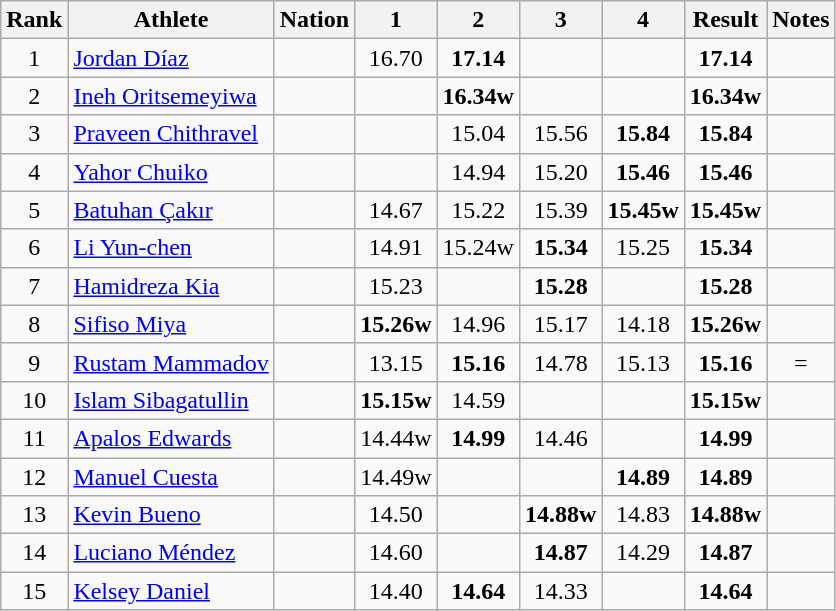<table class="wikitable sortable" style="text-align:center">
<tr>
<th>Rank</th>
<th>Athlete</th>
<th>Nation</th>
<th>1</th>
<th>2</th>
<th>3</th>
<th>4</th>
<th>Result</th>
<th>Notes</th>
</tr>
<tr>
<td>1</td>
<td align=left><a href='#'>Jordan Díaz</a></td>
<td align=left></td>
<td>16.70</td>
<td><strong>17.14</strong></td>
<td></td>
<td></td>
<td><strong>17.14</strong></td>
<td></td>
</tr>
<tr>
<td>2</td>
<td align=left><a href='#'>Ineh Oritsemeyiwa</a></td>
<td align=left></td>
<td></td>
<td><strong>16.34w</strong></td>
<td></td>
<td></td>
<td><strong>16.34w</strong></td>
<td></td>
</tr>
<tr>
<td>3</td>
<td align=left><a href='#'>Praveen Chithravel</a></td>
<td align=left></td>
<td></td>
<td>15.04</td>
<td>15.56</td>
<td><strong>15.84</strong></td>
<td><strong>15.84</strong></td>
<td></td>
</tr>
<tr>
<td>4</td>
<td align=left><a href='#'>Yahor Chuiko</a></td>
<td align=left></td>
<td></td>
<td>14.94</td>
<td>15.20</td>
<td><strong>15.46</strong></td>
<td><strong>15.46</strong></td>
<td></td>
</tr>
<tr>
<td>5</td>
<td align=left><a href='#'>Batuhan Çakır</a></td>
<td align=left></td>
<td>14.67</td>
<td>15.22</td>
<td>15.39</td>
<td><strong>15.45w</strong></td>
<td><strong>15.45w</strong></td>
<td></td>
</tr>
<tr>
<td>6</td>
<td align=left><a href='#'>Li Yun-chen</a></td>
<td align=left></td>
<td>14.91</td>
<td>15.24w</td>
<td><strong>15.34</strong></td>
<td>15.25</td>
<td><strong>15.34</strong></td>
<td></td>
</tr>
<tr>
<td>7</td>
<td align=left><a href='#'>Hamidreza Kia</a></td>
<td align=left></td>
<td>15.23</td>
<td></td>
<td><strong>15.28</strong></td>
<td></td>
<td><strong>15.28</strong></td>
<td></td>
</tr>
<tr>
<td>8</td>
<td align=left><a href='#'>Sifiso Miya</a></td>
<td align=left></td>
<td><strong>15.26w</strong></td>
<td>14.96</td>
<td>15.17</td>
<td>14.18</td>
<td><strong>15.26w</strong></td>
<td></td>
</tr>
<tr>
<td>9</td>
<td align=left><a href='#'>Rustam Mammadov</a></td>
<td align=left></td>
<td>13.15</td>
<td><strong>15.16</strong></td>
<td>14.78</td>
<td>15.13</td>
<td><strong>15.16</strong></td>
<td>=</td>
</tr>
<tr>
<td>10</td>
<td align=left><a href='#'>Islam Sibagatullin</a></td>
<td align=left></td>
<td><strong>15.15w</strong></td>
<td>14.59</td>
<td></td>
<td></td>
<td><strong>15.15w</strong></td>
<td></td>
</tr>
<tr>
<td>11</td>
<td align=left><a href='#'>Apalos Edwards</a></td>
<td align=left></td>
<td>14.44w</td>
<td><strong>14.99</strong></td>
<td>14.46</td>
<td></td>
<td><strong>14.99</strong></td>
<td></td>
</tr>
<tr>
<td>12</td>
<td align=left><a href='#'>Manuel Cuesta</a></td>
<td align=left></td>
<td>14.49w</td>
<td></td>
<td></td>
<td><strong>14.89</strong></td>
<td><strong>14.89</strong></td>
<td></td>
</tr>
<tr>
<td>13</td>
<td align=left><a href='#'>Kevin Bueno</a></td>
<td align=left></td>
<td>14.50</td>
<td></td>
<td><strong>14.88w</strong></td>
<td>14.83</td>
<td><strong>14.88w</strong></td>
<td></td>
</tr>
<tr>
<td>14</td>
<td align=left><a href='#'>Luciano Méndez</a></td>
<td align=left></td>
<td>14.60</td>
<td></td>
<td><strong>14.87</strong></td>
<td>14.29</td>
<td><strong>14.87</strong></td>
<td></td>
</tr>
<tr>
<td>15</td>
<td align=left><a href='#'>Kelsey Daniel</a></td>
<td align=left></td>
<td>14.40</td>
<td><strong>14.64</strong></td>
<td>14.33</td>
<td></td>
<td><strong>14.64</strong></td>
<td></td>
</tr>
</table>
